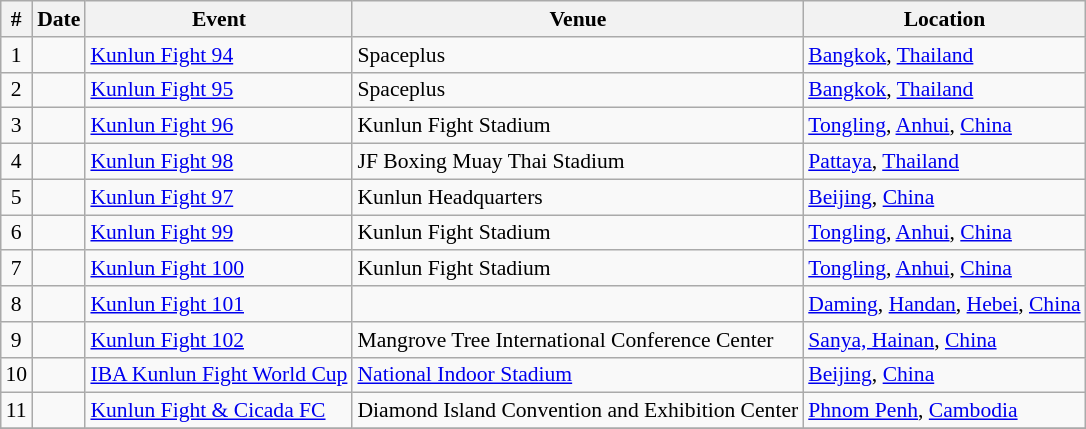<table class="sortable wikitable succession-box" style="margin:1.0em auto; font-size:90%;">
<tr>
<th scope="col">#</th>
<th scope="col">Date</th>
<th scope="col">Event</th>
<th scope="col">Venue</th>
<th scope="col">Location</th>
</tr>
<tr>
<td style="text-align:center">1</td>
<td></td>
<td><a href='#'>Kunlun Fight 94</a></td>
<td>Spaceplus</td>
<td> <a href='#'>Bangkok</a>, <a href='#'>Thailand</a></td>
</tr>
<tr>
<td style="text-align:center">2</td>
<td></td>
<td><a href='#'>Kunlun Fight 95</a></td>
<td>Spaceplus</td>
<td> <a href='#'>Bangkok</a>, <a href='#'>Thailand</a></td>
</tr>
<tr>
<td style="text-align:center">3</td>
<td></td>
<td><a href='#'>Kunlun Fight 96</a></td>
<td>Kunlun Fight Stadium</td>
<td> <a href='#'>Tongling</a>, <a href='#'>Anhui</a>, <a href='#'>China</a></td>
</tr>
<tr>
<td style="text-align:center">4</td>
<td></td>
<td><a href='#'>Kunlun Fight 98</a></td>
<td>JF Boxing Muay Thai Stadium</td>
<td> <a href='#'>Pattaya</a>, <a href='#'>Thailand</a></td>
</tr>
<tr>
<td style="text-align:center">5</td>
<td></td>
<td><a href='#'>Kunlun Fight 97</a></td>
<td>Kunlun Headquarters</td>
<td> <a href='#'>Beijing</a>, <a href='#'>China</a></td>
</tr>
<tr>
<td style="text-align:center">6</td>
<td></td>
<td><a href='#'>Kunlun Fight 99</a></td>
<td>Kunlun Fight Stadium</td>
<td> <a href='#'>Tongling</a>, <a href='#'>Anhui</a>, <a href='#'>China</a></td>
</tr>
<tr>
<td style="text-align:center">7</td>
<td></td>
<td><a href='#'>Kunlun Fight 100</a></td>
<td>Kunlun Fight Stadium</td>
<td> <a href='#'>Tongling</a>, <a href='#'>Anhui</a>, <a href='#'>China</a></td>
</tr>
<tr>
<td style="text-align:center">8</td>
<td></td>
<td><a href='#'>Kunlun Fight 101</a></td>
<td></td>
<td> <a href='#'>Daming</a>, <a href='#'>Handan</a>, <a href='#'>Hebei</a>, <a href='#'>China</a></td>
</tr>
<tr>
<td style="text-align:center">9</td>
<td></td>
<td><a href='#'>Kunlun Fight 102</a></td>
<td>Mangrove Tree International Conference Center</td>
<td> <a href='#'>Sanya, Hainan</a>, <a href='#'>China</a></td>
</tr>
<tr>
<td style="text-align:center">10</td>
<td></td>
<td><a href='#'>IBA Kunlun Fight World Cup</a></td>
<td><a href='#'>National Indoor Stadium</a></td>
<td> <a href='#'>Beijing</a>, <a href='#'>China</a></td>
</tr>
<tr>
<td style="text-align:center">11</td>
<td></td>
<td><a href='#'>Kunlun Fight & Cicada FC</a></td>
<td>Diamond Island Convention and Exhibition Center</td>
<td> <a href='#'>Phnom Penh</a>, <a href='#'>Cambodia</a></td>
</tr>
<tr>
</tr>
</table>
